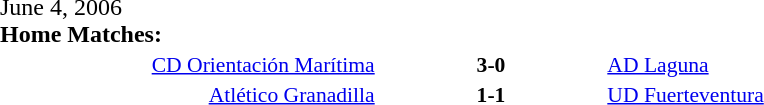<table width=100% cellspacing=1>
<tr>
<th width=20%></th>
<th width=12%></th>
<th width=20%></th>
<th></th>
</tr>
<tr>
<td>June 4, 2006<br><strong>Home Matches:</strong></td>
</tr>
<tr style=font-size:90%>
<td align=right><a href='#'>CD Orientación Marítima</a></td>
<td align=center><strong>3-0</strong></td>
<td><a href='#'>AD Laguna</a></td>
</tr>
<tr style=font-size:90%>
<td align=right><a href='#'>Atlético Granadilla</a></td>
<td align=center><strong>1-1</strong></td>
<td><a href='#'>UD Fuerteventura</a></td>
</tr>
</table>
